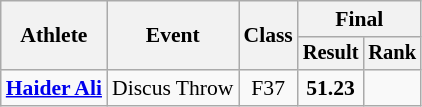<table class="wikitable" style="text-align:center; font-size:90%">
<tr>
<th rowspan="2">Athlete</th>
<th rowspan="2">Event</th>
<th rowspan="2">Class</th>
<th colspan="2">Final</th>
</tr>
<tr style="font-size:95%">
<th>Result</th>
<th>Rank</th>
</tr>
<tr>
<td align="left"><strong><a href='#'>Haider Ali</a></strong></td>
<td>Discus Throw</td>
<td>F37</td>
<td><strong>51.23</strong></td>
<td></td>
</tr>
</table>
